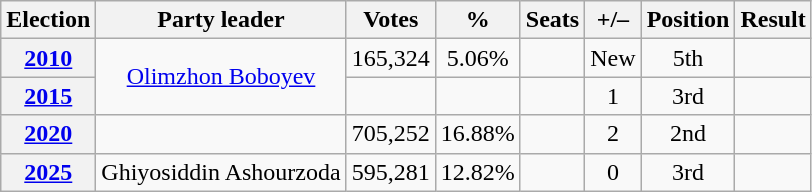<table class=wikitable style=text-align:center>
<tr>
<th>Election</th>
<th>Party leader</th>
<th>Votes</th>
<th>%</th>
<th>Seats</th>
<th>+/–</th>
<th>Position</th>
<th>Result</th>
</tr>
<tr>
<th><a href='#'>2010</a></th>
<td rowspan=2><a href='#'>Olimzhon Boboyev</a></td>
<td>165,324</td>
<td>5.06%</td>
<td></td>
<td>New</td>
<td> 5th</td>
<td></td>
</tr>
<tr>
<th><a href='#'>2015</a></th>
<td></td>
<td></td>
<td></td>
<td> 1</td>
<td> 3rd</td>
<td></td>
</tr>
<tr>
<th><a href='#'>2020</a></th>
<td></td>
<td>705,252</td>
<td>16.88%</td>
<td></td>
<td> 2</td>
<td> 2nd</td>
<td></td>
</tr>
<tr>
<th><a href='#'>2025</a></th>
<td>Ghiyosiddin Ashourzoda</td>
<td>595,281</td>
<td>12.82%</td>
<td></td>
<td> 0</td>
<td> 3rd</td>
<td></td>
</tr>
</table>
